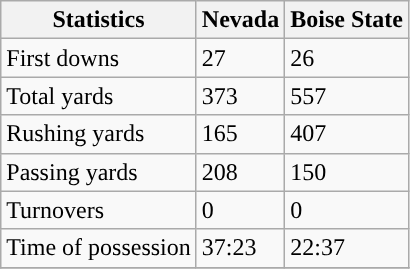<table class="wikitable">
<tr>
<th>Statistics</th>
<th>Nevada</th>
<th>Boise State</th>
</tr>
<tr>
<td>First downs</td>
<td>27</td>
<td>26</td>
</tr>
<tr>
<td>Total yards</td>
<td>373</td>
<td>557</td>
</tr>
<tr>
<td>Rushing yards</td>
<td>165</td>
<td>407</td>
</tr>
<tr>
<td>Passing yards</td>
<td>208</td>
<td>150</td>
</tr>
<tr>
<td>Turnovers</td>
<td>0</td>
<td>0</td>
</tr>
<tr>
<td>Time of possession</td>
<td>37:23</td>
<td>22:37</td>
</tr>
<tr>
</tr>
</table>
